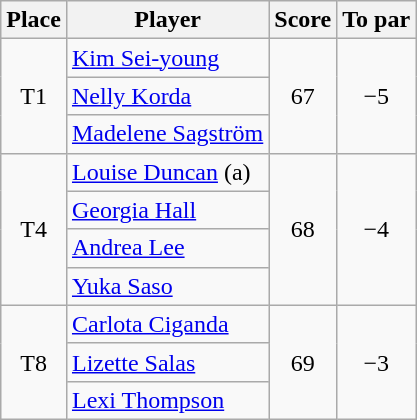<table class="wikitable">
<tr>
<th>Place</th>
<th>Player</th>
<th>Score</th>
<th>To par</th>
</tr>
<tr>
<td align=center rowspan=3>T1</td>
<td> <a href='#'>Kim Sei-young</a></td>
<td align=center rowspan=3>67</td>
<td align=center rowspan=3>−5</td>
</tr>
<tr>
<td> <a href='#'>Nelly Korda</a></td>
</tr>
<tr>
<td> <a href='#'>Madelene Sagström</a></td>
</tr>
<tr>
<td align=center rowspan=4>T4</td>
<td> <a href='#'>Louise Duncan</a> (a)</td>
<td align=center rowspan=4>68</td>
<td align=center rowspan=4>−4</td>
</tr>
<tr>
<td> <a href='#'>Georgia Hall</a></td>
</tr>
<tr>
<td> <a href='#'>Andrea Lee</a></td>
</tr>
<tr>
<td> <a href='#'>Yuka Saso</a></td>
</tr>
<tr>
<td align=center rowspan=3>T8</td>
<td> <a href='#'>Carlota Ciganda</a></td>
<td align=center rowspan=3>69</td>
<td align=center rowspan=3>−3</td>
</tr>
<tr>
<td> <a href='#'>Lizette Salas</a></td>
</tr>
<tr>
<td> <a href='#'>Lexi Thompson</a></td>
</tr>
</table>
